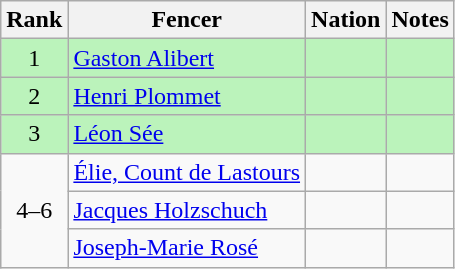<table class="wikitable sortable" style="text-align:center">
<tr>
<th>Rank</th>
<th>Fencer</th>
<th>Nation</th>
<th>Notes</th>
</tr>
<tr bgcolor=bbf3bb>
<td>1</td>
<td align=left><a href='#'>Gaston Alibert</a></td>
<td align=left></td>
<td></td>
</tr>
<tr bgcolor=bbf3bb>
<td>2</td>
<td align=left><a href='#'>Henri Plommet</a></td>
<td align=left></td>
<td></td>
</tr>
<tr bgcolor=bbf3bb>
<td>3</td>
<td align=left><a href='#'>Léon Sée</a></td>
<td align=left></td>
<td></td>
</tr>
<tr>
<td rowspan=3 align=center>4–6</td>
<td align=left><a href='#'>Élie, Count de Lastours</a></td>
<td align=left></td>
<td></td>
</tr>
<tr>
<td align=left><a href='#'>Jacques Holzschuch</a></td>
<td align=left></td>
<td></td>
</tr>
<tr>
<td align=left><a href='#'>Joseph-Marie Rosé</a></td>
<td align=left></td>
<td></td>
</tr>
</table>
